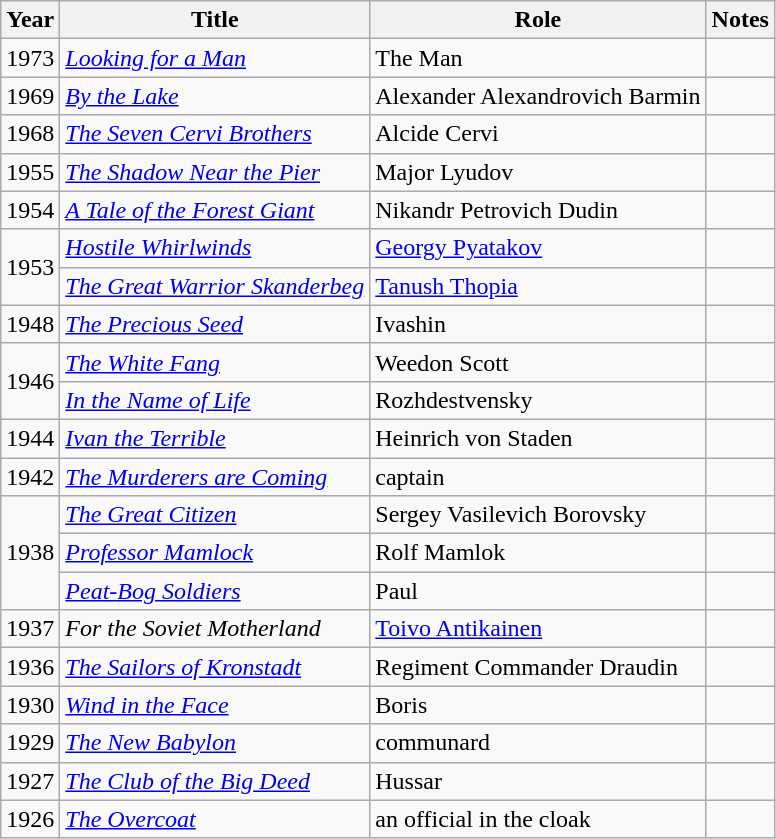<table class="wikitable sortable">
<tr>
<th>Year</th>
<th>Title</th>
<th>Role</th>
<th class="unsortable">Notes</th>
</tr>
<tr>
<td>1973</td>
<td><em><a href='#'>Looking for a Man</a></em></td>
<td>The Man</td>
<td></td>
</tr>
<tr>
<td>1969</td>
<td><em><a href='#'>By the Lake</a></em></td>
<td>Alexander Alexandrovich Barmin</td>
<td></td>
</tr>
<tr>
<td>1968</td>
<td><em><a href='#'>The Seven Cervi Brothers</a></em></td>
<td>Alcide Cervi</td>
<td></td>
</tr>
<tr>
<td>1955</td>
<td><em><a href='#'>The Shadow Near the Pier</a></em></td>
<td>Major Lyudov</td>
<td></td>
</tr>
<tr>
<td>1954</td>
<td><em><a href='#'>A Tale of the Forest Giant</a></em></td>
<td>Nikandr Petrovich Dudin</td>
<td></td>
</tr>
<tr>
<td rowspan="2">1953</td>
<td><em><a href='#'>Hostile Whirlwinds</a></em></td>
<td><a href='#'>Georgy Pyatakov</a></td>
<td></td>
</tr>
<tr>
<td><em><a href='#'>The Great Warrior Skanderbeg</a></em></td>
<td><a href='#'>Tanush Thopia</a></td>
</tr>
<tr>
<td>1948</td>
<td><em><a href='#'>The Precious Seed</a></em></td>
<td>Ivashin</td>
<td></td>
</tr>
<tr>
<td rowspan="2">1946</td>
<td><em><a href='#'>The White Fang</a></em></td>
<td>Weedon Scott</td>
<td></td>
</tr>
<tr>
<td><em><a href='#'>In the Name of Life</a></em></td>
<td>Rozhdestvensky</td>
</tr>
<tr>
<td>1944</td>
<td><em><a href='#'>Ivan the Terrible</a></em></td>
<td>Heinrich von Staden</td>
<td></td>
</tr>
<tr>
<td>1942</td>
<td><em><a href='#'>The Murderers are Coming</a></em></td>
<td>captain</td>
<td></td>
</tr>
<tr>
<td rowspan="3">1938</td>
<td><em><a href='#'>The Great Citizen</a></em></td>
<td>Sergey Vasilevich Borovsky</td>
<td></td>
</tr>
<tr>
<td><em><a href='#'>Professor Mamlock</a></em></td>
<td>Rolf Mamlok</td>
<td></td>
</tr>
<tr>
<td><em><a href='#'>Peat-Bog Soldiers</a></em></td>
<td>Paul</td>
<td></td>
</tr>
<tr>
<td>1937</td>
<td><em>For the Soviet Motherland</em></td>
<td><a href='#'>Toivo Antikainen</a></td>
<td></td>
</tr>
<tr>
<td>1936</td>
<td><em><a href='#'>The Sailors of Kronstadt</a></em></td>
<td>Regiment Commander Draudin</td>
<td></td>
</tr>
<tr>
<td>1930</td>
<td><em><a href='#'>Wind in the Face</a></em></td>
<td>Boris</td>
<td></td>
</tr>
<tr>
<td>1929</td>
<td><em><a href='#'>The New Babylon</a></em></td>
<td>communard</td>
<td></td>
</tr>
<tr>
<td>1927</td>
<td><em><a href='#'>The Club of the Big Deed</a></em></td>
<td>Hussar</td>
<td></td>
</tr>
<tr>
<td>1926</td>
<td><em><a href='#'>The Overcoat</a></em></td>
<td>an official in the cloak</td>
<td></td>
</tr>
</table>
